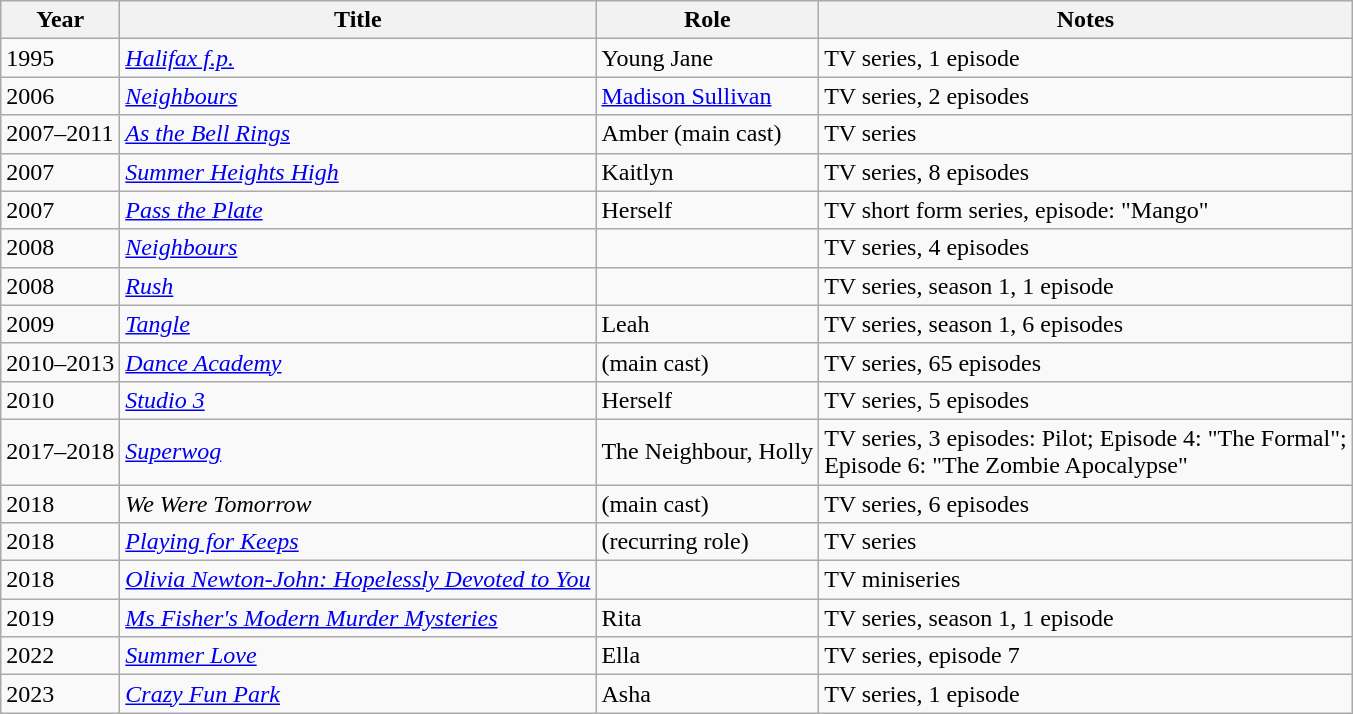<table class="wikitable">
<tr>
<th>Year</th>
<th>Title</th>
<th>Role</th>
<th>Notes</th>
</tr>
<tr>
<td>1995</td>
<td><em><a href='#'>Halifax f.p.</a></em></td>
<td>Young Jane</td>
<td>TV series, 1 episode</td>
</tr>
<tr>
<td>2006</td>
<td><em><a href='#'>Neighbours</a></em></td>
<td><a href='#'>Madison Sullivan</a></td>
<td>TV series, 2 episodes</td>
</tr>
<tr>
<td>2007–2011</td>
<td><em><a href='#'>As the Bell Rings</a></em></td>
<td>Amber (main cast)</td>
<td>TV series</td>
</tr>
<tr>
<td>2007</td>
<td><em><a href='#'>Summer Heights High</a></em></td>
<td>Kaitlyn</td>
<td>TV series, 8 episodes</td>
</tr>
<tr>
<td>2007</td>
<td><em><a href='#'>Pass the Plate</a></em></td>
<td>Herself</td>
<td>TV short form series, episode: "Mango"</td>
</tr>
<tr>
<td>2008</td>
<td><em><a href='#'>Neighbours</a></em></td>
<td></td>
<td>TV series, 4 episodes</td>
</tr>
<tr>
<td>2008</td>
<td><em><a href='#'>Rush</a></em></td>
<td></td>
<td>TV series, season 1, 1 episode</td>
</tr>
<tr>
<td>2009</td>
<td><em><a href='#'>Tangle</a></em></td>
<td>Leah</td>
<td>TV series, season 1, 6 episodes</td>
</tr>
<tr>
<td>2010–2013</td>
<td><em><a href='#'>Dance Academy</a></em></td>
<td> (main cast)</td>
<td>TV series, 65 episodes</td>
</tr>
<tr>
<td>2010</td>
<td><em><a href='#'>Studio 3</a></em></td>
<td>Herself</td>
<td>TV series, 5 episodes</td>
</tr>
<tr>
<td>2017–2018</td>
<td><em><a href='#'>Superwog</a></em></td>
<td>The Neighbour, Holly</td>
<td>TV series, 3 episodes: Pilot; Episode 4: "The Formal";<br>Episode 6: "The Zombie Apocalypse"</td>
</tr>
<tr>
<td>2018</td>
<td><em>We Were Tomorrow</em></td>
<td> (main cast)</td>
<td>TV series, 6 episodes</td>
</tr>
<tr>
<td>2018</td>
<td><em><a href='#'>Playing for Keeps</a></em></td>
<td> (recurring role)</td>
<td>TV series</td>
</tr>
<tr>
<td>2018</td>
<td><em><a href='#'>Olivia Newton-John: Hopelessly Devoted to You</a></em></td>
<td></td>
<td>TV miniseries</td>
</tr>
<tr>
<td>2019</td>
<td><em><a href='#'>Ms Fisher's Modern Murder Mysteries</a></em></td>
<td>Rita</td>
<td>TV series, season 1, 1 episode</td>
</tr>
<tr>
<td>2022</td>
<td><em><a href='#'>Summer Love</a></em></td>
<td>Ella</td>
<td>TV series, episode 7</td>
</tr>
<tr>
<td>2023</td>
<td><em><a href='#'>Crazy Fun Park</a></em></td>
<td>Asha</td>
<td>TV series, 1 episode</td>
</tr>
</table>
